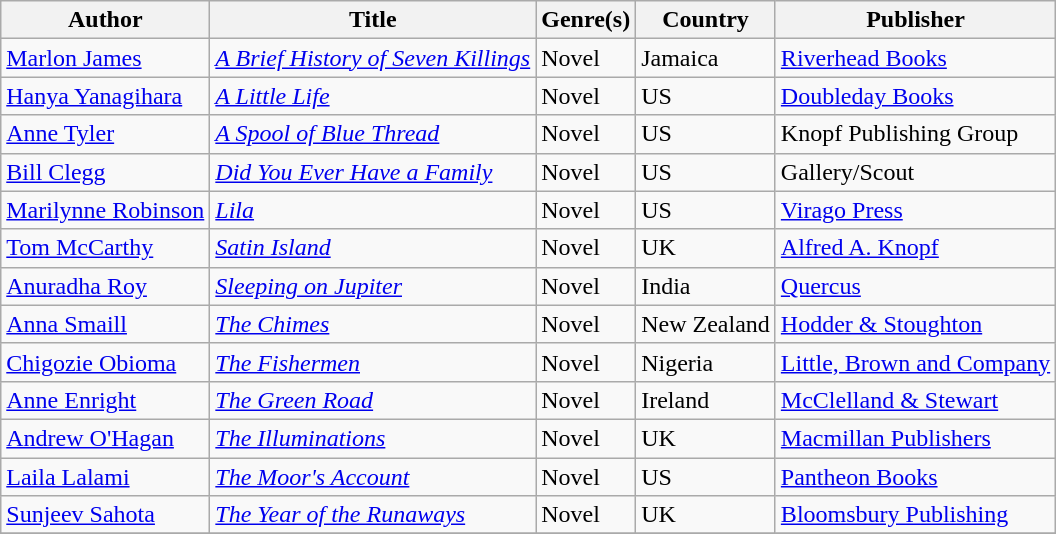<table class="wikitable">
<tr>
<th>Author</th>
<th>Title</th>
<th>Genre(s)</th>
<th>Country</th>
<th>Publisher</th>
</tr>
<tr>
<td><a href='#'>Marlon James</a></td>
<td><em><a href='#'>A Brief History of Seven Killings</a></em></td>
<td>Novel</td>
<td>Jamaica</td>
<td><a href='#'>Riverhead Books</a></td>
</tr>
<tr>
<td><a href='#'>Hanya Yanagihara</a></td>
<td><em><a href='#'>A Little Life</a></em></td>
<td>Novel</td>
<td>US</td>
<td><a href='#'>Doubleday Books</a></td>
</tr>
<tr>
<td><a href='#'>Anne Tyler</a></td>
<td><em><a href='#'>A Spool of Blue Thread</a></em></td>
<td>Novel</td>
<td>US</td>
<td>Knopf Publishing Group</td>
</tr>
<tr>
<td><a href='#'>Bill Clegg</a></td>
<td><em><a href='#'>Did You Ever Have a Family</a></em></td>
<td>Novel</td>
<td>US</td>
<td>Gallery/Scout</td>
</tr>
<tr>
<td><a href='#'>Marilynne Robinson</a></td>
<td><em><a href='#'>Lila</a></em></td>
<td>Novel</td>
<td>US</td>
<td><a href='#'>Virago Press</a></td>
</tr>
<tr>
<td><a href='#'>Tom McCarthy</a></td>
<td><em><a href='#'>Satin Island</a></em></td>
<td>Novel</td>
<td>UK</td>
<td><a href='#'>Alfred A. Knopf</a></td>
</tr>
<tr>
<td><a href='#'>Anuradha Roy</a></td>
<td><em><a href='#'>Sleeping on Jupiter</a></em></td>
<td>Novel</td>
<td>India</td>
<td><a href='#'>Quercus</a></td>
</tr>
<tr>
<td><a href='#'>Anna Smaill</a></td>
<td><em><a href='#'>The Chimes</a></em></td>
<td>Novel</td>
<td>New Zealand</td>
<td><a href='#'>Hodder & Stoughton</a></td>
</tr>
<tr>
<td><a href='#'>Chigozie Obioma</a></td>
<td><em><a href='#'>The Fishermen</a></em></td>
<td>Novel</td>
<td>Nigeria</td>
<td><a href='#'>Little, Brown and Company</a></td>
</tr>
<tr>
<td><a href='#'>Anne Enright</a></td>
<td><em><a href='#'>The Green Road</a></em></td>
<td>Novel</td>
<td>Ireland</td>
<td><a href='#'>McClelland & Stewart</a></td>
</tr>
<tr>
<td><a href='#'>Andrew O'Hagan</a></td>
<td><em><a href='#'>The Illuminations</a></em></td>
<td>Novel</td>
<td>UK</td>
<td><a href='#'>Macmillan Publishers</a></td>
</tr>
<tr>
<td><a href='#'>Laila Lalami</a></td>
<td><em><a href='#'>The Moor's Account</a></em></td>
<td>Novel</td>
<td>US</td>
<td><a href='#'>Pantheon Books</a></td>
</tr>
<tr>
<td><a href='#'>Sunjeev Sahota</a></td>
<td><em><a href='#'>The Year of the Runaways</a></em></td>
<td>Novel</td>
<td>UK</td>
<td><a href='#'>Bloomsbury Publishing</a></td>
</tr>
<tr>
</tr>
</table>
